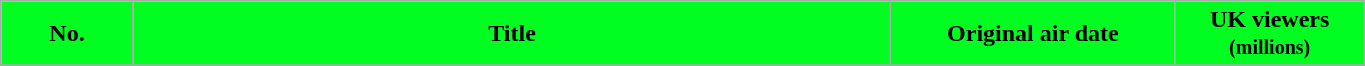<table class="wikitable plainrowheaders" style="width:72%;">
<tr>
<th scope="col" style="background:#00FF21; color:#000;" width=7%>No.</th>
<th scope="col" style="background:#00FF21; color:#000;" width=40%>Title</th>
<th scope="col" style="background:#00FF21; color:#000;" width=15%>Original air date</th>
<th scope="col" style="background:#00FF21; color:#000;" width=10%>UK viewers<br><small>(millions)</small></th>
</tr>
<tr>
</tr>
</table>
